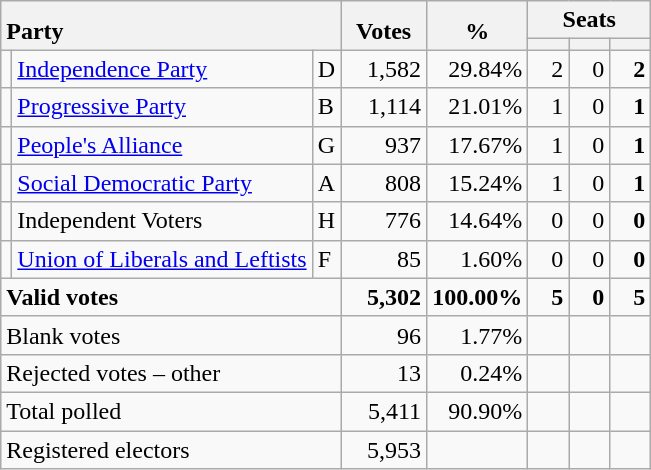<table class="wikitable" border="1" style="text-align:right;">
<tr>
<th style="text-align:left;" valign=bottom rowspan=2 colspan=3>Party</th>
<th align=center valign=bottom rowspan=2 width="50">Votes</th>
<th align=center valign=bottom rowspan=2 width="50">%</th>
<th colspan=3>Seats</th>
</tr>
<tr>
<th align=center valign=bottom width="20"><small></small></th>
<th align=center valign=bottom width="20"><small><a href='#'></a></small></th>
<th align=center valign=bottom width="20"><small></small></th>
</tr>
<tr>
<td></td>
<td align=left><a href='#'>Independence Party</a></td>
<td align=left>D</td>
<td>1,582</td>
<td>29.84%</td>
<td>2</td>
<td>0</td>
<td><strong>2</strong></td>
</tr>
<tr>
<td></td>
<td align=left><a href='#'>Progressive Party</a></td>
<td align=left>B</td>
<td>1,114</td>
<td>21.01%</td>
<td>1</td>
<td>0</td>
<td><strong>1</strong></td>
</tr>
<tr>
<td></td>
<td align=left><a href='#'>People's Alliance</a></td>
<td align=left>G</td>
<td>937</td>
<td>17.67%</td>
<td>1</td>
<td>0</td>
<td><strong>1</strong></td>
</tr>
<tr>
<td></td>
<td align=left><a href='#'>Social Democratic Party</a></td>
<td align=left>A</td>
<td>808</td>
<td>15.24%</td>
<td>1</td>
<td>0</td>
<td><strong>1</strong></td>
</tr>
<tr>
<td></td>
<td align=left>Independent Voters</td>
<td align=left>H</td>
<td>776</td>
<td>14.64%</td>
<td>0</td>
<td>0</td>
<td><strong>0</strong></td>
</tr>
<tr>
<td></td>
<td align=left><a href='#'>Union of Liberals and Leftists</a></td>
<td align=left>F</td>
<td>85</td>
<td>1.60%</td>
<td>0</td>
<td>0</td>
<td><strong>0</strong></td>
</tr>
<tr style="font-weight:bold">
<td align=left colspan=3>Valid votes</td>
<td>5,302</td>
<td>100.00%</td>
<td>5</td>
<td>0</td>
<td>5</td>
</tr>
<tr>
<td align=left colspan=3>Blank votes</td>
<td>96</td>
<td>1.77%</td>
<td></td>
<td></td>
<td></td>
</tr>
<tr>
<td align=left colspan=3>Rejected votes – other</td>
<td>13</td>
<td>0.24%</td>
<td></td>
<td></td>
<td></td>
</tr>
<tr>
<td align=left colspan=3>Total polled</td>
<td>5,411</td>
<td>90.90%</td>
<td></td>
<td></td>
<td></td>
</tr>
<tr>
<td align=left colspan=3>Registered electors</td>
<td>5,953</td>
<td></td>
<td></td>
<td></td>
<td></td>
</tr>
</table>
